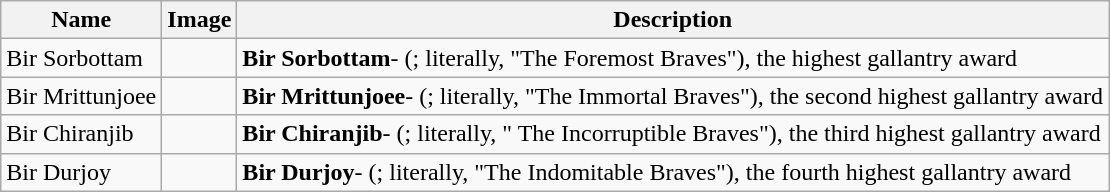<table class="wikitable">
<tr>
<th>Name</th>
<th>Image</th>
<th>Description</th>
</tr>
<tr>
<td>Bir Sorbottam</td>
<td></td>
<td><strong>Bir Sorbottam</strong>- (; literally, "The Foremost Braves"), the highest gallantry award</td>
</tr>
<tr>
<td>Bir Mrittunjoee</td>
<td></td>
<td><strong>Bir Mrittunjoee</strong>- (; literally, "The Immortal Braves"), the second highest gallantry award</td>
</tr>
<tr>
<td>Bir Chiranjib</td>
<td></td>
<td><strong>Bir Chiranjib</strong>- (; literally, " The Incorruptible Braves"), the third highest gallantry award</td>
</tr>
<tr>
<td>Bir Durjoy</td>
<td></td>
<td><strong>Bir Durjoy</strong>- (; literally, "The Indomitable Braves"), the fourth highest gallantry award</td>
</tr>
</table>
